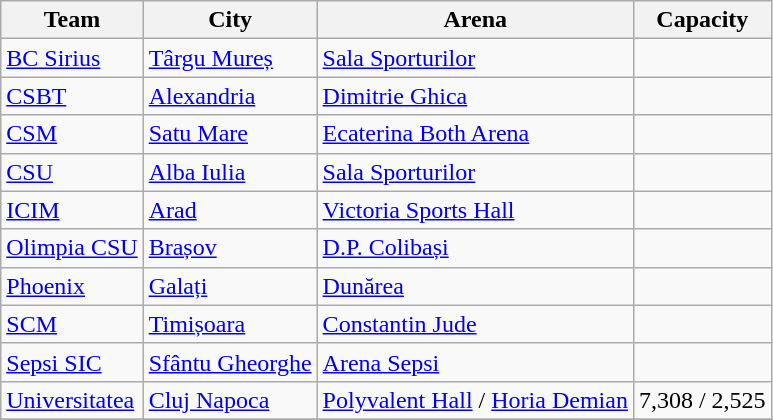<table class="wikitable sortable">
<tr>
<th>Team</th>
<th>City</th>
<th>Arena</th>
<th>Capacity</th>
</tr>
<tr>
<td><a href='#'>BC Sirius</a></td>
<td><a href='#'>Târgu Mureș</a></td>
<td><a href='#'>Sala Sporturilor</a></td>
<td></td>
</tr>
<tr>
<td><a href='#'>CSBT</a></td>
<td><a href='#'>Alexandria</a></td>
<td><a href='#'>Dimitrie Ghica</a></td>
<td></td>
</tr>
<tr>
<td><a href='#'>CSM</a></td>
<td><a href='#'>Satu Mare</a></td>
<td><a href='#'>Ecaterina Both Arena</a></td>
<td></td>
</tr>
<tr>
<td><a href='#'>CSU</a></td>
<td><a href='#'>Alba Iulia</a></td>
<td><a href='#'>Sala Sporturilor</a></td>
<td></td>
</tr>
<tr>
<td><a href='#'>ICIM</a></td>
<td><a href='#'>Arad</a></td>
<td><a href='#'>Victoria Sports Hall</a></td>
<td></td>
</tr>
<tr>
<td><a href='#'>Olimpia CSU</a></td>
<td><a href='#'>Brașov</a></td>
<td><a href='#'>D.P. Colibași</a></td>
<td></td>
</tr>
<tr>
<td><a href='#'>Phoenix</a></td>
<td><a href='#'>Galați</a></td>
<td><a href='#'>Dunărea</a></td>
<td></td>
</tr>
<tr>
<td><a href='#'>SCM</a></td>
<td><a href='#'>Timișoara</a></td>
<td><a href='#'>Constantin Jude</a></td>
<td></td>
</tr>
<tr>
<td><a href='#'>Sepsi SIC</a></td>
<td><a href='#'>Sfântu Gheorghe</a></td>
<td><a href='#'>Arena Sepsi</a></td>
<td></td>
</tr>
<tr>
<td><a href='#'>Universitatea</a></td>
<td><a href='#'>Cluj Napoca</a></td>
<td><a href='#'>Polyvalent Hall</a> / <a href='#'>Horia Demian</a></td>
<td>7,308 / 2,525</td>
</tr>
<tr>
</tr>
</table>
